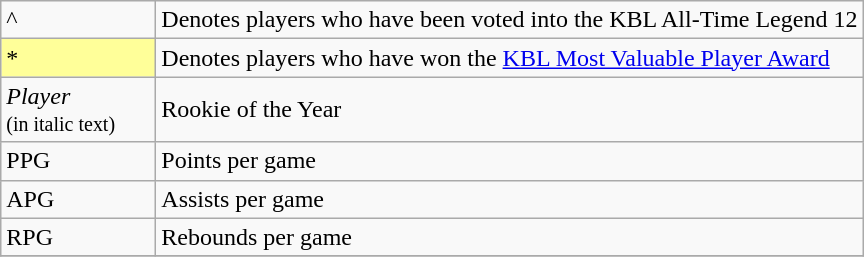<table class="wikitable">
<tr>
<td>^</td>
<td>Denotes players who have been voted into the KBL All-Time Legend 12</td>
</tr>
<tr>
<td style="background-color:#FFFF99; width:6em">*</td>
<td>Denotes players who have won the <a href='#'>KBL Most Valuable Player Award</a></td>
</tr>
<tr>
<td><em>Player</em><br><small>(in italic text)</small></td>
<td>Rookie of the Year</td>
</tr>
<tr>
<td>PPG</td>
<td>Points per game</td>
</tr>
<tr>
<td>APG</td>
<td>Assists per game</td>
</tr>
<tr>
<td>RPG</td>
<td>Rebounds per game</td>
</tr>
<tr>
</tr>
</table>
